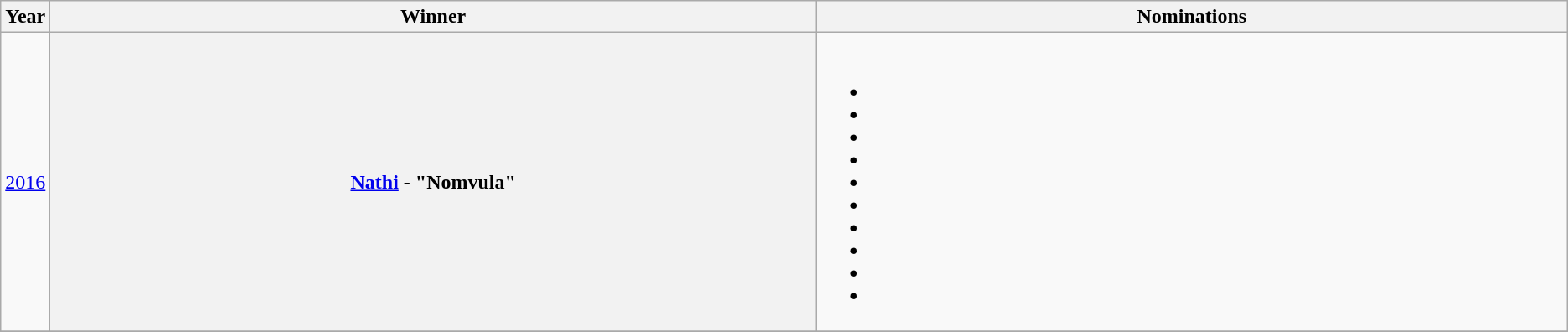<table class="wikitable">
<tr>
<th width="1%">Year</th>
<th width="50%">Winner</th>
<th width="49%">Nominations</th>
</tr>
<tr>
<td><a href='#'>2016</a></td>
<th><a href='#'>Nathi</a> - "Nomvula"</th>
<td><br><ul><li></li><li></li><li></li><li></li><li></li><li></li><li></li><li></li><li></li><li></li></ul></td>
</tr>
<tr>
</tr>
</table>
